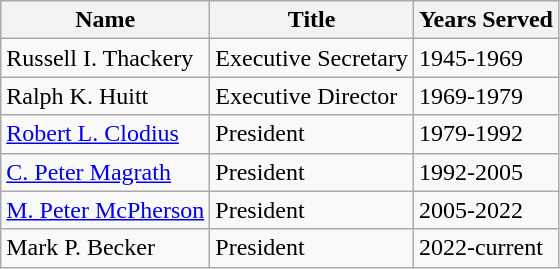<table class="wikitable">
<tr>
<th>Name</th>
<th>Title</th>
<th>Years Served</th>
</tr>
<tr>
<td>Russell I. Thackery</td>
<td>Executive Secretary</td>
<td>1945-1969</td>
</tr>
<tr>
<td>Ralph K. Huitt</td>
<td>Executive Director</td>
<td>1969-1979</td>
</tr>
<tr>
<td><a href='#'>Robert L. Clodius</a></td>
<td>President</td>
<td>1979-1992</td>
</tr>
<tr>
<td><a href='#'>C. Peter Magrath</a></td>
<td>President</td>
<td>1992-2005</td>
</tr>
<tr>
<td><a href='#'>M. Peter McPherson</a></td>
<td>President</td>
<td>2005-2022</td>
</tr>
<tr>
<td>Mark P. Becker</td>
<td>President</td>
<td>2022-current</td>
</tr>
</table>
